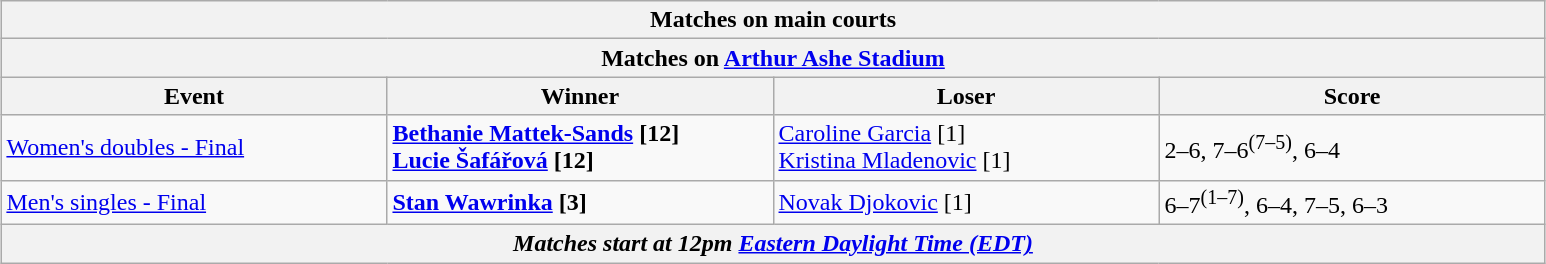<table class="wikitable" style="margin:auto;">
<tr>
<th colspan="4" style="white-space:nowrap;">Matches on main courts</th>
</tr>
<tr>
<th colspan="4"><strong>Matches on <a href='#'>Arthur Ashe Stadium</a></strong></th>
</tr>
<tr>
<th width=250>Event</th>
<th width=250>Winner</th>
<th width=250>Loser</th>
<th width=250>Score</th>
</tr>
<tr>
<td><a href='#'>Women's doubles - Final</a></td>
<td><strong> <a href='#'>Bethanie Mattek-Sands</a> [12]</strong><br> <strong> <a href='#'>Lucie Šafářová</a> [12]</strong></td>
<td> <a href='#'>Caroline Garcia</a> [1]<br> <a href='#'>Kristina Mladenovic</a> [1]</td>
<td>2–6, 7–6<sup>(7–5)</sup>, 6–4</td>
</tr>
<tr>
<td><a href='#'>Men's singles - Final</a></td>
<td><strong> <a href='#'>Stan Wawrinka</a> [3]</strong></td>
<td> <a href='#'>Novak Djokovic</a> [1]</td>
<td>6–7<sup>(1–7)</sup>, 6–4, 7–5, 6–3</td>
</tr>
<tr>
<th colspan=4><em>Matches start at 12pm <a href='#'>Eastern Daylight Time (EDT)</a></em></th>
</tr>
</table>
